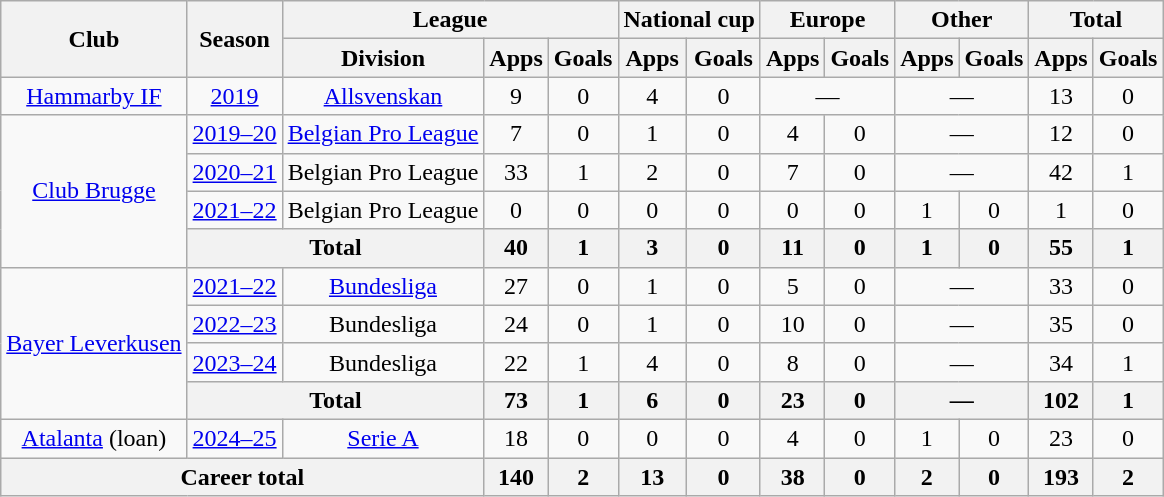<table class="wikitable" style="text-align:center">
<tr>
<th rowspan="2">Club</th>
<th rowspan="2">Season</th>
<th colspan="3">League</th>
<th colspan="2">National cup</th>
<th colspan="2">Europe</th>
<th colspan="2">Other</th>
<th colspan="2">Total</th>
</tr>
<tr>
<th>Division</th>
<th>Apps</th>
<th>Goals</th>
<th>Apps</th>
<th>Goals</th>
<th>Apps</th>
<th>Goals</th>
<th>Apps</th>
<th>Goals</th>
<th>Apps</th>
<th>Goals</th>
</tr>
<tr>
<td><a href='#'>Hammarby IF</a></td>
<td><a href='#'>2019</a></td>
<td><a href='#'>Allsvenskan</a></td>
<td>9</td>
<td>0</td>
<td>4</td>
<td>0</td>
<td colspan="2">—</td>
<td colspan="2">—</td>
<td>13</td>
<td>0</td>
</tr>
<tr>
<td rowspan="4"><a href='#'>Club Brugge</a></td>
<td><a href='#'>2019–20</a></td>
<td><a href='#'>Belgian Pro League</a></td>
<td>7</td>
<td>0</td>
<td>1</td>
<td>0</td>
<td>4</td>
<td>0</td>
<td colspan="2">—</td>
<td>12</td>
<td>0</td>
</tr>
<tr>
<td><a href='#'>2020–21</a></td>
<td>Belgian Pro League</td>
<td>33</td>
<td>1</td>
<td>2</td>
<td>0</td>
<td>7</td>
<td>0</td>
<td colspan="2">—</td>
<td>42</td>
<td>1</td>
</tr>
<tr>
<td><a href='#'>2021–22</a></td>
<td>Belgian Pro League</td>
<td>0</td>
<td>0</td>
<td>0</td>
<td>0</td>
<td>0</td>
<td>0</td>
<td>1</td>
<td>0</td>
<td>1</td>
<td>0</td>
</tr>
<tr>
<th colspan="2">Total</th>
<th>40</th>
<th>1</th>
<th>3</th>
<th>0</th>
<th>11</th>
<th>0</th>
<th>1</th>
<th>0</th>
<th>55</th>
<th>1</th>
</tr>
<tr>
<td rowspan="4"><a href='#'>Bayer Leverkusen</a></td>
<td><a href='#'>2021–22</a></td>
<td><a href='#'>Bundesliga</a></td>
<td>27</td>
<td>0</td>
<td>1</td>
<td>0</td>
<td>5</td>
<td>0</td>
<td colspan="2">—</td>
<td>33</td>
<td>0</td>
</tr>
<tr>
<td><a href='#'>2022–23</a></td>
<td>Bundesliga</td>
<td>24</td>
<td>0</td>
<td>1</td>
<td>0</td>
<td>10</td>
<td>0</td>
<td colspan="2">—</td>
<td>35</td>
<td>0</td>
</tr>
<tr>
<td><a href='#'>2023–24</a></td>
<td>Bundesliga</td>
<td>22</td>
<td>1</td>
<td>4</td>
<td>0</td>
<td>8</td>
<td>0</td>
<td colspan="2">—</td>
<td>34</td>
<td>1</td>
</tr>
<tr>
<th colspan="2">Total</th>
<th>73</th>
<th>1</th>
<th>6</th>
<th>0</th>
<th>23</th>
<th>0</th>
<th colspan="2">—</th>
<th>102</th>
<th>1</th>
</tr>
<tr>
<td><a href='#'>Atalanta</a> (loan)</td>
<td><a href='#'>2024–25</a></td>
<td><a href='#'>Serie A</a></td>
<td>18</td>
<td>0</td>
<td>0</td>
<td>0</td>
<td>4</td>
<td>0</td>
<td>1</td>
<td>0</td>
<td>23</td>
<td>0</td>
</tr>
<tr>
<th colspan="3">Career total</th>
<th>140</th>
<th>2</th>
<th>13</th>
<th>0</th>
<th>38</th>
<th>0</th>
<th>2</th>
<th>0</th>
<th>193</th>
<th>2</th>
</tr>
</table>
